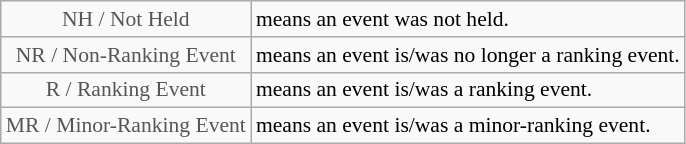<table class="wikitable" style="font-size:90%">
<tr>
<td style="text-align:center; color:#555555;" colspan="4">NH / Not Held</td>
<td>means an event was not held.</td>
</tr>
<tr>
<td style="text-align:center; color:#555555;" colspan="4">NR / Non-Ranking Event</td>
<td>means an event is/was no longer a ranking event.</td>
</tr>
<tr>
<td style="text-align:center; color:#555555;" colspan="4">R / Ranking Event</td>
<td>means an event is/was a ranking event.</td>
</tr>
<tr>
<td style="text-align:center; color:#555555;" colspan="4">MR / Minor-Ranking Event</td>
<td>means an event is/was a minor-ranking event.</td>
</tr>
</table>
